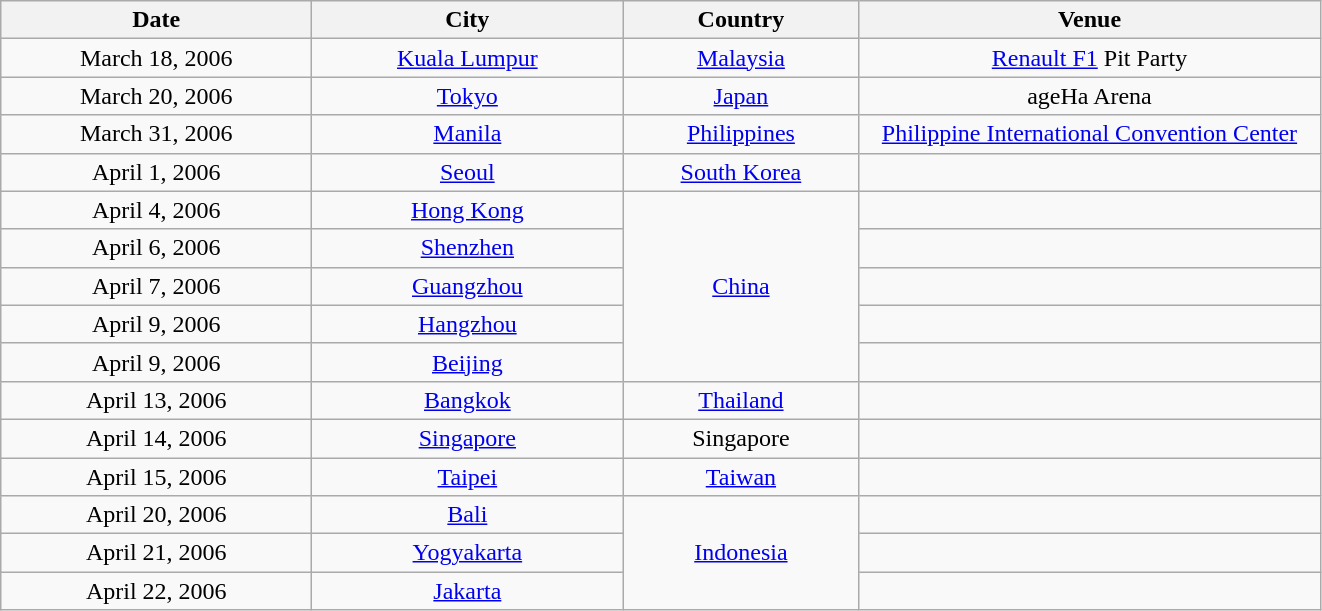<table class="wikitable" style="text-align:center;">
<tr>
<th width="200">Date</th>
<th width="200">City</th>
<th width="150">Country</th>
<th width="300">Venue</th>
</tr>
<tr>
<td>March 18, 2006</td>
<td><a href='#'>Kuala Lumpur</a></td>
<td><a href='#'>Malaysia</a></td>
<td><a href='#'>Renault F1</a> Pit Party</td>
</tr>
<tr>
<td>March 20, 2006</td>
<td><a href='#'>Tokyo</a></td>
<td><a href='#'>Japan</a></td>
<td>ageHa Arena</td>
</tr>
<tr>
<td>March 31, 2006</td>
<td><a href='#'>Manila</a></td>
<td><a href='#'>Philippines</a></td>
<td><a href='#'>Philippine International Convention Center</a></td>
</tr>
<tr>
<td>April 1, 2006</td>
<td><a href='#'>Seoul</a></td>
<td><a href='#'>South Korea</a></td>
<td></td>
</tr>
<tr>
<td>April 4, 2006</td>
<td><a href='#'>Hong Kong</a></td>
<td rowspan="5"><a href='#'>China</a></td>
<td></td>
</tr>
<tr>
<td>April 6, 2006</td>
<td><a href='#'>Shenzhen</a></td>
<td></td>
</tr>
<tr>
<td>April 7, 2006</td>
<td><a href='#'>Guangzhou</a></td>
<td></td>
</tr>
<tr>
<td>April 9, 2006</td>
<td><a href='#'>Hangzhou</a></td>
<td></td>
</tr>
<tr>
<td>April 9, 2006</td>
<td><a href='#'>Beijing</a></td>
<td></td>
</tr>
<tr>
<td>April 13, 2006</td>
<td><a href='#'>Bangkok</a></td>
<td><a href='#'>Thailand</a></td>
<td></td>
</tr>
<tr>
<td>April 14, 2006</td>
<td><a href='#'>Singapore</a></td>
<td>Singapore</td>
<td></td>
</tr>
<tr>
<td>April 15, 2006</td>
<td><a href='#'>Taipei</a></td>
<td><a href='#'>Taiwan</a></td>
<td></td>
</tr>
<tr>
<td>April 20, 2006</td>
<td><a href='#'>Bali</a></td>
<td rowspan="3"><a href='#'>Indonesia</a></td>
<td></td>
</tr>
<tr>
<td>April 21, 2006</td>
<td><a href='#'>Yogyakarta</a></td>
<td></td>
</tr>
<tr>
<td>April 22, 2006</td>
<td><a href='#'>Jakarta</a></td>
<td></td>
</tr>
</table>
